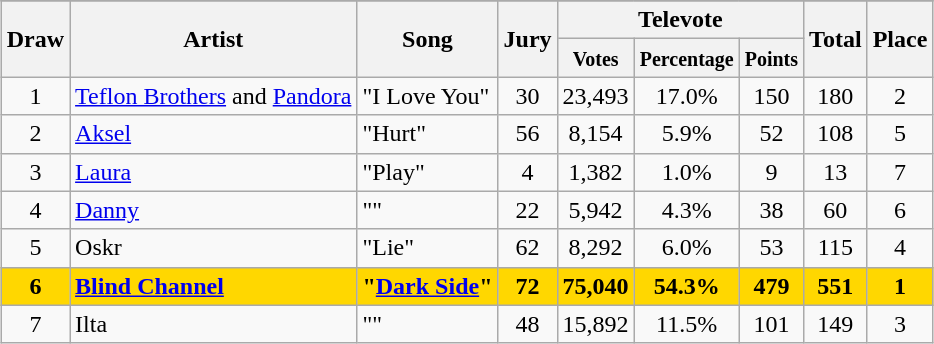<table class="sortable wikitable nowraplinks" style="margin: 1em auto 1em auto; text-align:center">
<tr>
</tr>
<tr>
<th scope="col" rowspan="2">Draw</th>
<th scope="col" rowspan="2">Artist</th>
<th scope="col" rowspan="2">Song</th>
<th scope="col" rowspan="2">Jury</th>
<th scope="col" colspan="3">Televote</th>
<th scope="col" rowspan="2">Total</th>
<th scope="col" rowspan="2">Place</th>
</tr>
<tr>
<th scope="col"><small>Votes</small></th>
<th scope="col"><small>Percentage</small></th>
<th scope="col"><small>Points</small></th>
</tr>
<tr>
<td>1</td>
<td align="left"><a href='#'>Teflon Brothers</a> and <a href='#'>Pandora</a></td>
<td align="left">"I Love You"</td>
<td>30</td>
<td>23,493</td>
<td>17.0%</td>
<td>150</td>
<td>180</td>
<td>2</td>
</tr>
<tr>
<td>2</td>
<td align="left"><a href='#'>Aksel</a></td>
<td align="left">"Hurt"</td>
<td>56</td>
<td>8,154</td>
<td>5.9%</td>
<td>52</td>
<td>108</td>
<td>5</td>
</tr>
<tr>
<td>3</td>
<td align="left"><a href='#'>Laura</a></td>
<td align="left">"Play"</td>
<td>4</td>
<td>1,382</td>
<td>1.0%</td>
<td>9</td>
<td>13</td>
<td>7</td>
</tr>
<tr>
<td>4</td>
<td align="left"><a href='#'>Danny</a></td>
<td align="left">""</td>
<td>22</td>
<td>5,942</td>
<td>4.3%</td>
<td>38</td>
<td>60</td>
<td>6</td>
</tr>
<tr>
<td>5</td>
<td align="left">Oskr</td>
<td align="left">"Lie"</td>
<td>62</td>
<td>8,292</td>
<td>6.0%</td>
<td>53</td>
<td>115</td>
<td>4</td>
</tr>
<tr style="font-weight:bold; background:gold;">
<td>6</td>
<td align="left"><a href='#'>Blind Channel</a></td>
<td align="left">"<a href='#'>Dark Side</a>"</td>
<td>72</td>
<td>75,040</td>
<td>54.3%</td>
<td>479</td>
<td>551</td>
<td>1</td>
</tr>
<tr>
<td>7</td>
<td align="left">Ilta</td>
<td align="left">""</td>
<td>48</td>
<td>15,892</td>
<td>11.5%</td>
<td>101</td>
<td>149</td>
<td>3</td>
</tr>
</table>
